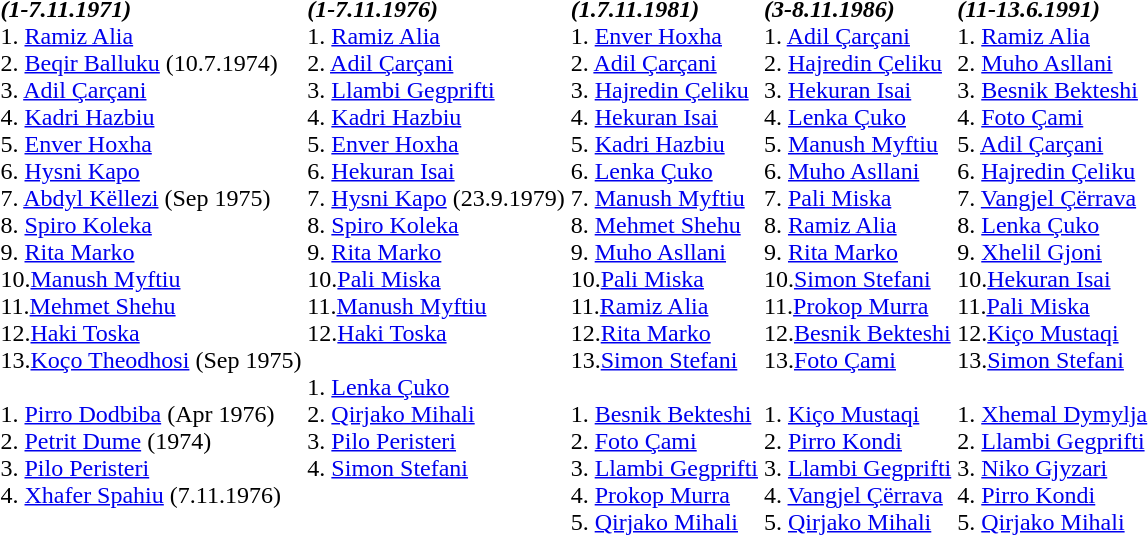<table>
<tr>
<td><br><br><strong><em>(1-7.11.1971)</em></strong><br>
1. <a href='#'>Ramiz Alia</a><br>
2. <a href='#'>Beqir Balluku</a> (10.7.1974)<br>
3. <a href='#'>Adil Çarçani</a><br>
4. <a href='#'>Kadri Hazbiu</a><br>
5. <a href='#'>Enver Hoxha</a><br>
6. <a href='#'>Hysni Kapo</a><br>
7. <a href='#'>Abdyl Këllezi</a> (Sep 1975)<br>
8. <a href='#'>Spiro Koleka</a><br>
9. <a href='#'>Rita Marko</a><br>
10.<a href='#'>Manush Myftiu</a><br>
11.<a href='#'>Mehmet Shehu</a><br>
12.<a href='#'>Haki Toska</a><br>
13.<a href='#'>Koço Theodhosi</a> (Sep 1975)<br>
<br>
1. <a href='#'>Pirro Dodbiba</a> (Apr 1976)<br>
2. <a href='#'>Petrit Dume</a> (1974)<br>
3. <a href='#'>Pilo Peristeri</a><br>
4. <a href='#'>Xhafer Spahiu</a> (7.11.1976)<br><br></td>
<td><br><br><strong><em>(1-7.11.1976)</em></strong><br>
1. <a href='#'>Ramiz Alia</a><br>
2. <a href='#'>Adil Çarçani</a><br>
3. <a href='#'>Llambi Gegprifti</a><br>
4. <a href='#'>Kadri Hazbiu</a><br>
5. <a href='#'>Enver Hoxha</a><br>
6. <a href='#'>Hekuran Isai</a><br>
7. <a href='#'>Hysni Kapo</a> (23.9.1979)<br>
8. <a href='#'>Spiro Koleka</a><br>
9. <a href='#'>Rita Marko</a><br>
10.<a href='#'>Pali Miska</a><br>
11.<a href='#'>Manush Myftiu</a><br>
12.<a href='#'>Haki Toska</a><br>
<br>
1. <a href='#'>Lenka Çuko</a><br>
2. <a href='#'>Qirjako Mihali</a><br>
3. <a href='#'>Pilo Peristeri</a><br>
4. <a href='#'>Simon Stefani</a><br><br><br></td>
<td><br><br><strong><em>(1.7.11.1981)</em></strong><br>
1. <a href='#'>Enver Hoxha</a><br>
2. <a href='#'>Adil Çarçani</a><br>
3. <a href='#'>Hajredin Çeliku</a><br>
4. <a href='#'>Hekuran Isai</a><br>
5. <a href='#'>Kadri Hazbiu</a><br>
6. <a href='#'>Lenka Çuko</a><br>
7. <a href='#'>Manush Myftiu</a><br>
8. <a href='#'>Mehmet Shehu</a><br>
9. <a href='#'>Muho Asllani</a><br>
10.<a href='#'>Pali Miska</a><br>
11.<a href='#'>Ramiz Alia</a><br>
12.<a href='#'>Rita Marko</a><br>
13.<a href='#'>Simon Stefani</a><br>
<br>
1. <a href='#'>Besnik Bekteshi</a><br>
2. <a href='#'>Foto Çami</a><br>
3. <a href='#'>Llambi Gegprifti</a><br>
4. <a href='#'>Prokop Murra</a><br>
5. <a href='#'>Qirjako Mihali</a><br></td>
<td><br><br><strong><em>(3-8.11.1986)</em></strong><br>
1. <a href='#'>Adil Çarçani</a><br>
2. <a href='#'>Hajredin Çeliku</a><br>
3. <a href='#'>Hekuran Isai</a><br>
4. <a href='#'>Lenka Çuko</a><br>
5. <a href='#'>Manush Myftiu</a><br>
6. <a href='#'>Muho Asllani</a><br>
7. <a href='#'>Pali Miska</a><br>
8. <a href='#'>Ramiz Alia</a><br>
9. <a href='#'>Rita Marko</a><br>
10.<a href='#'>Simon Stefani</a><br>
11.<a href='#'>Prokop Murra</a><br>
12.<a href='#'>Besnik Bekteshi</a><br>
13.<a href='#'>Foto Çami</a><br>
<br>
1. <a href='#'>Kiço Mustaqi</a><br>
2. <a href='#'>Pirro Kondi</a><br>
3. <a href='#'>Llambi Gegprifti</a><br>
4. <a href='#'>Vangjel Çërrava</a><br>
5. <a href='#'>Qirjako Mihali</a><br></td>
<td><br><br><strong><em>(11-13.6.1991)</em></strong><br>
1. <a href='#'>Ramiz Alia</a><br>
2. <a href='#'>Muho Asllani</a><br>
3. <a href='#'>Besnik Bekteshi</a><br>
4. <a href='#'>Foto Çami</a><br>
5. <a href='#'>Adil Çarçani</a><br>
6. <a href='#'>Hajredin Çeliku</a><br>
7. <a href='#'>Vangjel Çërrava</a><br>
8. <a href='#'>Lenka Çuko</a><br>
9. <a href='#'>Xhelil Gjoni</a><br>
10.<a href='#'>Hekuran Isai</a><br>
11.<a href='#'>Pali Miska</a><br>
12.<a href='#'>Kiço Mustaqi</a><br>
13.<a href='#'>Simon Stefani</a><br>
<br>
1. <a href='#'>Xhemal Dymylja</a><br>
2. <a href='#'>Llambi Gegprifti</a><br>
3. <a href='#'>Niko Gjyzari</a><br>
4. <a href='#'>Pirro Kondi</a><br>
5. <a href='#'>Qirjako Mihali</a><br></td>
</tr>
</table>
